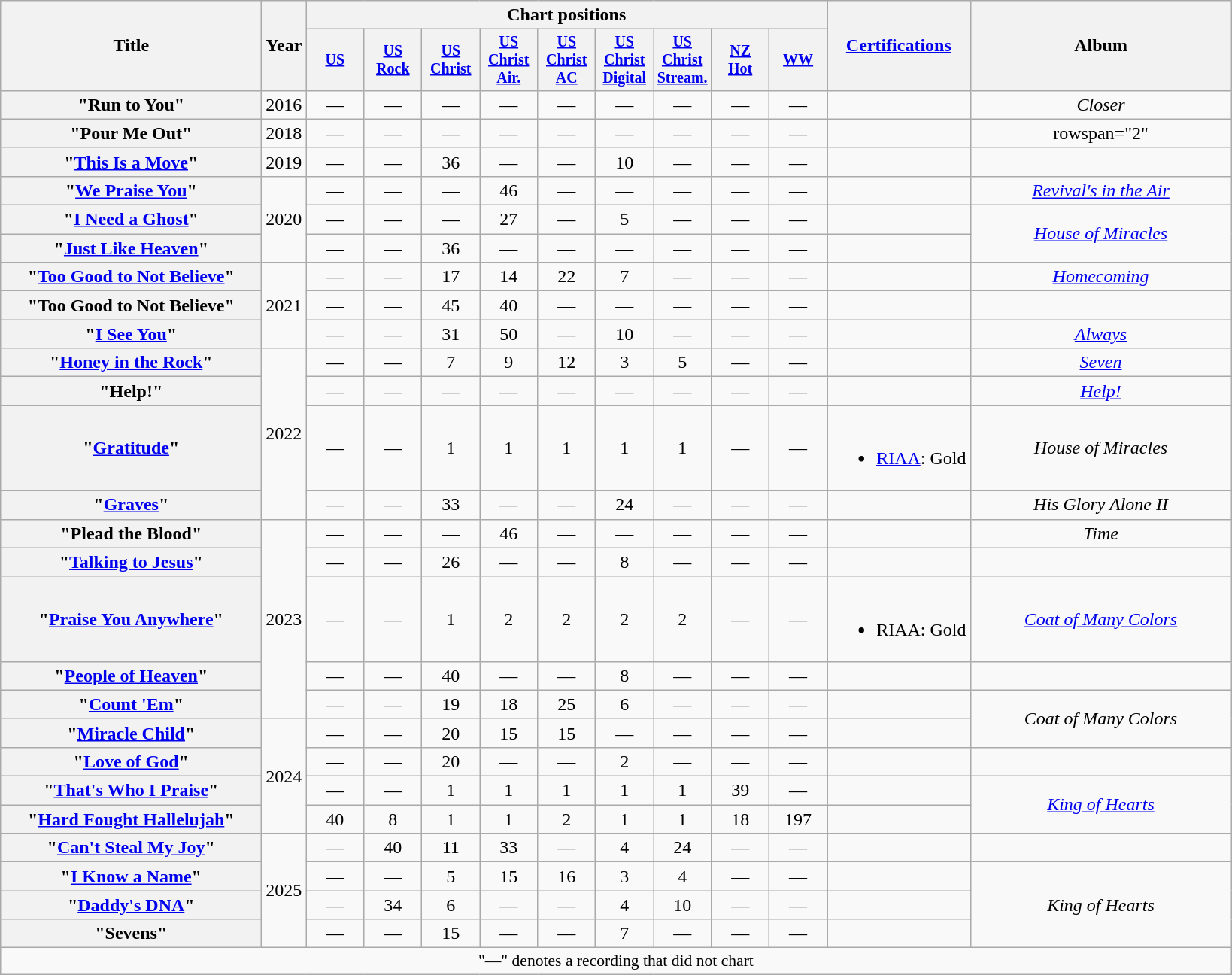<table class="wikitable plainrowheaders" style="text-align:center;">
<tr>
<th scope="col" rowspan="2" style="width:14em;">Title</th>
<th scope="col" rowspan="2">Year</th>
<th colspan="9" scope="col">Chart positions</th>
<th scope="col" rowspan="2"><a href='#'>Certifications</a></th>
<th scope="col" rowspan="2" style="width:14em;">Album</th>
</tr>
<tr style="font-size:smaller;">
<th scope="col" width="45"><a href='#'>US</a><br></th>
<th scope="col" width="45"><a href='#'>US<br>Rock</a><br></th>
<th scope="col" width="45"><a href='#'>US<br>Christ</a><br></th>
<th scope="col" width="45"><a href='#'>US<br>Christ Air.</a><br></th>
<th scope="col" width="45"><a href='#'>US<br>Christ AC</a><br></th>
<th scope="col" width="45"><a href='#'>US<br>Christ<br>Digital</a><br></th>
<th scope="col" width="45"><a href='#'>US<br>Christ<br>Stream.</a><br></th>
<th scope="col" width="45"><a href='#'>NZ<br>Hot</a><br></th>
<th scope="col" width="45"><a href='#'>WW</a><br></th>
</tr>
<tr>
<th scope="row">"Run to You"</th>
<td>2016</td>
<td>—</td>
<td>—</td>
<td>—</td>
<td>—</td>
<td>—</td>
<td>—</td>
<td>—</td>
<td>—</td>
<td>—</td>
<td></td>
<td><em>Closer</em></td>
</tr>
<tr>
<th scope="row">"Pour Me Out"</th>
<td>2018</td>
<td>—</td>
<td>—</td>
<td>—</td>
<td>—</td>
<td>—</td>
<td>—</td>
<td>—</td>
<td>—</td>
<td>—</td>
<td></td>
<td>rowspan="2" </td>
</tr>
<tr>
<th scope="row">"<a href='#'>This Is a Move</a>"</th>
<td>2019</td>
<td>—</td>
<td>—</td>
<td>36</td>
<td>—</td>
<td>—</td>
<td>10</td>
<td>—</td>
<td>—</td>
<td>—</td>
<td></td>
</tr>
<tr>
<th scope="row">"<a href='#'>We Praise You</a>" <br></th>
<td rowspan="3">2020</td>
<td>—</td>
<td>—</td>
<td>—</td>
<td>46</td>
<td>—</td>
<td>—</td>
<td>—</td>
<td>—</td>
<td>—</td>
<td></td>
<td><em><a href='#'>Revival's in the Air</a></em></td>
</tr>
<tr>
<th scope="row">"<a href='#'>I Need a Ghost</a>"</th>
<td>—</td>
<td>—</td>
<td>—</td>
<td>27</td>
<td>—</td>
<td>5</td>
<td>—</td>
<td>—</td>
<td>—</td>
<td></td>
<td rowspan="2"><em><a href='#'>House of Miracles</a></em></td>
</tr>
<tr>
<th scope="row">"<a href='#'>Just Like Heaven</a>"</th>
<td>—</td>
<td>—</td>
<td>36</td>
<td>—</td>
<td>—</td>
<td>—</td>
<td>—</td>
<td>—</td>
<td>—</td>
<td></td>
</tr>
<tr>
<th scope="row">"<a href='#'>Too Good to Not Believe</a>" <br></th>
<td rowspan="3">2021</td>
<td>—</td>
<td>—</td>
<td>17</td>
<td>14</td>
<td>22</td>
<td>7</td>
<td>—</td>
<td>—</td>
<td>—</td>
<td></td>
<td><em><a href='#'>Homecoming</a></em></td>
</tr>
<tr>
<th scope="row">"Too Good to Not Believe" <br></th>
<td>—</td>
<td>—</td>
<td>45</td>
<td>40</td>
<td>—</td>
<td>—</td>
<td>—</td>
<td>—</td>
<td>—</td>
<td></td>
<td></td>
</tr>
<tr>
<th scope="row">"<a href='#'>I See You</a>" <br></th>
<td>—</td>
<td>—</td>
<td>31</td>
<td>50</td>
<td>—</td>
<td>10</td>
<td>—</td>
<td>—</td>
<td>—</td>
<td></td>
<td><em><a href='#'>Always</a></em></td>
</tr>
<tr>
<th scope="row">"<a href='#'>Honey in the Rock</a>" <br></th>
<td rowspan="4">2022</td>
<td>—</td>
<td>—</td>
<td>7</td>
<td>9</td>
<td>12</td>
<td>3</td>
<td>5</td>
<td>—</td>
<td>—</td>
<td></td>
<td><em><a href='#'>Seven</a></em></td>
</tr>
<tr>
<th scope="row">"Help!"</th>
<td>—</td>
<td>—</td>
<td>—</td>
<td>—</td>
<td>—</td>
<td>—</td>
<td>—</td>
<td>—</td>
<td>—</td>
<td></td>
<td><em><a href='#'>Help!</a></em></td>
</tr>
<tr>
<th scope="row">"<a href='#'>Gratitude</a>"</th>
<td>—</td>
<td>—</td>
<td>1</td>
<td>1</td>
<td>1</td>
<td>1</td>
<td>1</td>
<td>—</td>
<td>—</td>
<td><br><ul><li><a href='#'>RIAA</a>: Gold</li></ul></td>
<td><em>House of Miracles</em></td>
</tr>
<tr>
<th scope="row">"<a href='#'>Graves</a>" <br></th>
<td>—</td>
<td>—</td>
<td>33</td>
<td>—</td>
<td>—</td>
<td>24</td>
<td>—</td>
<td>—</td>
<td>—</td>
<td></td>
<td><em>His Glory Alone II</em></td>
</tr>
<tr>
<th scope="row">"Plead the Blood" <br></th>
<td rowspan="5">2023</td>
<td>—</td>
<td>—</td>
<td>—</td>
<td>46</td>
<td>—</td>
<td>—</td>
<td>—</td>
<td>—</td>
<td>—</td>
<td></td>
<td><em>Time</em></td>
</tr>
<tr>
<th scope="row">"<a href='#'>Talking to Jesus</a>" <br></th>
<td>—</td>
<td>—</td>
<td>26</td>
<td>—</td>
<td>—</td>
<td>8</td>
<td>—</td>
<td>—</td>
<td>—</td>
<td></td>
<td></td>
</tr>
<tr>
<th scope="row">"<a href='#'>Praise You Anywhere</a>"</th>
<td>—</td>
<td>—</td>
<td>1</td>
<td>2</td>
<td>2</td>
<td>2</td>
<td>2</td>
<td>—</td>
<td>—</td>
<td><br><ul><li>RIAA: Gold</li></ul></td>
<td><em><a href='#'>Coat of Many Colors</a></em></td>
</tr>
<tr>
<th scope="row">"<a href='#'>People of Heaven</a>" <br></th>
<td>—</td>
<td>—</td>
<td>40</td>
<td>—</td>
<td>—</td>
<td>8</td>
<td>—</td>
<td>—</td>
<td>—</td>
<td></td>
<td></td>
</tr>
<tr>
<th scope="row">"<a href='#'>Count 'Em</a>"</th>
<td>—</td>
<td>—</td>
<td>19</td>
<td>18</td>
<td>25</td>
<td>6</td>
<td>—</td>
<td>—</td>
<td>—</td>
<td></td>
<td rowspan="2"><em>Coat of Many Colors</em></td>
</tr>
<tr>
<th scope="row">"<a href='#'>Miracle Child</a>"</th>
<td rowspan="4">2024</td>
<td>—</td>
<td>—</td>
<td>20</td>
<td>15</td>
<td>15</td>
<td>—</td>
<td>—</td>
<td>—</td>
<td>—</td>
<td></td>
</tr>
<tr>
<th scope="row">"<a href='#'>Love of God</a>" <br></th>
<td>—</td>
<td>—</td>
<td>20</td>
<td>—</td>
<td>—</td>
<td>2</td>
<td>—</td>
<td>—</td>
<td>—</td>
<td></td>
<td></td>
</tr>
<tr>
<th scope="row">"<a href='#'>That's Who I Praise</a>"</th>
<td>—</td>
<td>—</td>
<td>1</td>
<td>1</td>
<td>1</td>
<td>1</td>
<td>1</td>
<td>39</td>
<td>—</td>
<td></td>
<td rowspan="2"><em><a href='#'>King of Hearts</a></em></td>
</tr>
<tr>
<th scope="row">"<a href='#'>Hard Fought Hallelujah</a>"<br></th>
<td>40</td>
<td>8</td>
<td>1</td>
<td>1</td>
<td>2</td>
<td>1</td>
<td>1</td>
<td>18</td>
<td>197</td>
<td></td>
</tr>
<tr>
<th scope="row">"<a href='#'>Can't Steal My Joy</a>"<br></th>
<td rowspan="4">2025</td>
<td>—</td>
<td>40</td>
<td>11</td>
<td>33</td>
<td>—</td>
<td>4</td>
<td>24</td>
<td>—</td>
<td>—</td>
<td></td>
<td></td>
</tr>
<tr>
<th scope="row">"<a href='#'>I Know a Name</a>"<br></th>
<td>—</td>
<td>—</td>
<td>5</td>
<td>15</td>
<td>16</td>
<td>3</td>
<td>4</td>
<td>—</td>
<td>—</td>
<td></td>
<td rowspan="3"><em>King of Hearts</em></td>
</tr>
<tr>
<th scope="row">"<a href='#'>Daddy's DNA</a>"</th>
<td>—</td>
<td>34</td>
<td>6</td>
<td>—</td>
<td>—</td>
<td>4</td>
<td>10</td>
<td>—</td>
<td>—</td>
<td></td>
</tr>
<tr>
<th scope="row">"Sevens"</th>
<td>—</td>
<td>—</td>
<td>15</td>
<td>—</td>
<td>—</td>
<td>7</td>
<td>—</td>
<td>—</td>
<td>—</td>
<td></td>
</tr>
<tr>
<td colspan="13" style="font-size:90%">"—" denotes a recording that did not chart</td>
</tr>
</table>
